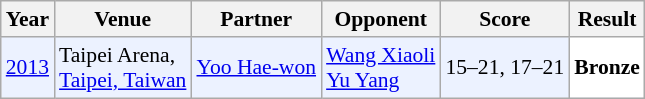<table class="sortable wikitable" style="font-size: 90%;">
<tr>
<th>Year</th>
<th>Venue</th>
<th>Partner</th>
<th>Opponent</th>
<th>Score</th>
<th>Result</th>
</tr>
<tr style="background:#ECF2FF">
<td align="center"><a href='#'>2013</a></td>
<td align="left">Taipei Arena,<br><a href='#'>Taipei, Taiwan</a></td>
<td align="left"> <a href='#'>Yoo Hae-won</a></td>
<td align="left"> <a href='#'>Wang Xiaoli</a> <br>  <a href='#'>Yu Yang</a></td>
<td align="left">15–21, 17–21</td>
<td style="text-align:left; background:white"> <strong>Bronze</strong></td>
</tr>
</table>
